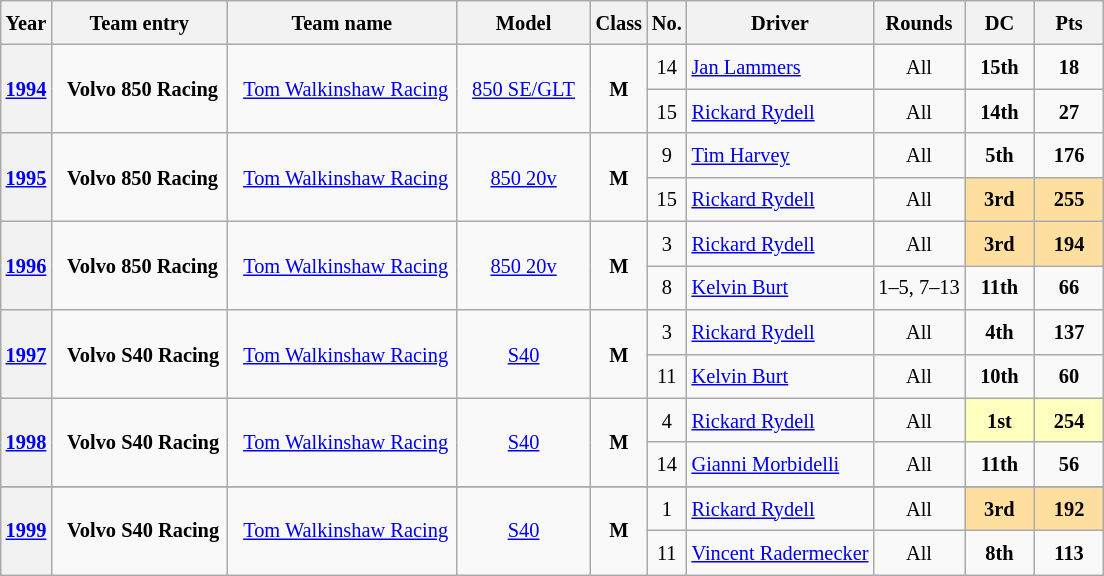<table class="wikitable sortable" border="1" style="font-size: 85%; line-height: 23px">
<tr>
<th>Year</th>
<th>Team entry</th>
<th>Team name</th>
<th>Model</th>
<th class="unsortable">Class</th>
<th class="unsortable">No.</th>
<th class="unsortable">Driver</th>
<th class="unsortable">Rounds</th>
<th class="unsortable" style="width: 40px">DC</th>
<th class="unsortable" style="width: 40px">Pts</th>
</tr>
<tr>
<th rowspan=2><a href='#'>1994</a></th>
<td rowspan=2 style="padding: 0px 5px 0px 10px"><strong>Volvo 850 Racing</strong></td>
<td rowspan=2 style="padding: 0px 5px 0px 10px"><a href='#'>Tom Walkinshaw Racing</a></td>
<td rowspan=2 align="center" style="padding: 0px 10px"><a href='#'>850 SE/GLT</a></td>
<td rowspan=2 align="center"><strong><span>M</span></strong></td>
<td align="center">14</td>
<td> <a href='#'>Jan Lammers</a></td>
<td align="center">All</td>
<td align="center"><strong>15th</strong></td>
<td align="center"><strong>18</strong></td>
</tr>
<tr>
<td align="center">15</td>
<td> <a href='#'>Rickard Rydell</a></td>
<td align="center">All</td>
<td align="center"><strong>14th</strong></td>
<td align="center"><strong>27</strong></td>
</tr>
<tr>
<th rowspan=2><a href='#'>1995</a></th>
<td rowspan=2 style="padding: 0px 5px 0px 10px"><strong>Volvo 850 Racing</strong></td>
<td rowspan=2 style="padding: 0px 5px 0px 10px"><a href='#'>Tom Walkinshaw Racing</a></td>
<td rowspan=2 align="center" style="padding: 0px 10px"><a href='#'>850 20v</a></td>
<td rowspan=2 align="center"><strong><span>M</span></strong></td>
<td align="center">9</td>
<td> <a href='#'>Tim Harvey</a></td>
<td align="center">All</td>
<td align="center"><strong>5th</strong></td>
<td align="center"><strong>176</strong></td>
</tr>
<tr>
<td align="center">15</td>
<td> <a href='#'>Rickard Rydell</a></td>
<td align="center">All</td>
<td style="background:#FFDF9F;" align="center"><strong>3rd</strong></td>
<td style="background:#FFDF9F;" align="center"><strong>255</strong></td>
</tr>
<tr>
<th rowspan=2><a href='#'>1996</a></th>
<td rowspan=2 style="padding: 0px 5px 0px 10px"><strong>Volvo 850 Racing</strong></td>
<td rowspan=2 style="padding: 0px 5px 0px 10px"><a href='#'>Tom Walkinshaw Racing</a></td>
<td rowspan=2 align="center" style="padding: 0px 10px"><a href='#'>850 20v</a></td>
<td rowspan=2 align="center"><strong><span>M</span></strong></td>
<td align="center">3</td>
<td> <a href='#'>Rickard Rydell</a></td>
<td align="center">All</td>
<td style="background:#FFDF9F;" align="center"><strong>3rd</strong></td>
<td style="background:#FFDF9F;" align="center"><strong>194</strong></td>
</tr>
<tr>
<td align="center">8</td>
<td> <a href='#'>Kelvin Burt</a></td>
<td align="center">1–5, 7–13</td>
<td align="center"><strong>11th</strong></td>
<td align="center"><strong>66</strong></td>
</tr>
<tr>
<th rowspan=2><a href='#'>1997</a></th>
<td rowspan=2 style="padding: 0px 5px 0px 10px"><strong>Volvo S40 Racing</strong></td>
<td rowspan=2 style="padding: 0px 5px 0px 10px"><a href='#'>Tom Walkinshaw Racing</a></td>
<td rowspan=2 align="center" style="padding: 0px 10px"><a href='#'>S40</a></td>
<td rowspan=2 align="center"><strong><span>M</span></strong></td>
<td align="center">3</td>
<td> <a href='#'>Rickard Rydell</a></td>
<td align="center">All</td>
<td align="center"><strong>4th</strong></td>
<td align="center"><strong>137</strong></td>
</tr>
<tr>
<td align="center">11</td>
<td> <a href='#'>Kelvin Burt</a></td>
<td align="center">All</td>
<td align="center"><strong>10th</strong></td>
<td align="center"><strong>60</strong></td>
</tr>
<tr>
<th rowspan=2><a href='#'>1998</a></th>
<td rowspan=2 style="padding: 0px 5px 0px 10px"><strong>Volvo S40 Racing</strong></td>
<td rowspan=2 style="padding: 0px 5px 0px 10px"><a href='#'>Tom Walkinshaw Racing</a></td>
<td rowspan=2 align="center" style="padding: 0px 10px"><a href='#'>S40</a></td>
<td rowspan=2 align="center"><strong><span>M</span></strong></td>
<td align="center">4</td>
<td> <a href='#'>Rickard Rydell</a></td>
<td align="center">All</td>
<td style="background:#FFFFBF;" align="center"><strong>1st</strong></td>
<td style="background:#FFFFBF;" align="center"><strong>254</strong></td>
</tr>
<tr>
<td align="center">14</td>
<td> <a href='#'>Gianni Morbidelli</a></td>
<td align="center">All</td>
<td align="center"><strong>11th</strong></td>
<td align="center"><strong>56</strong></td>
</tr>
<tr>
</tr>
<tr>
<th rowspan=2><a href='#'>1999</a></th>
<td rowspan=2 style="padding: 0px 5px 0px 10px"><strong>Volvo S40 Racing</strong></td>
<td rowspan=2 style="padding: 0px 5px 0px 10px"><a href='#'>Tom Walkinshaw Racing</a></td>
<td rowspan=2 align="center" style="padding: 0px 10px"><a href='#'>S40</a></td>
<td rowspan=2 align="center"><strong><span>M</span></strong></td>
<td align="center">1</td>
<td> <a href='#'>Rickard Rydell</a></td>
<td align="center">All</td>
<td style="background:#FFDF9F;" align="center"><strong>3rd</strong></td>
<td style="background:#FFDF9F;" align="center"><strong>192</strong></td>
</tr>
<tr>
<td align="center">11</td>
<td> <a href='#'>Vincent Radermecker</a></td>
<td align="center">All</td>
<td align="center"><strong>8th</strong></td>
<td align="center"><strong>113</strong></td>
</tr>
</table>
